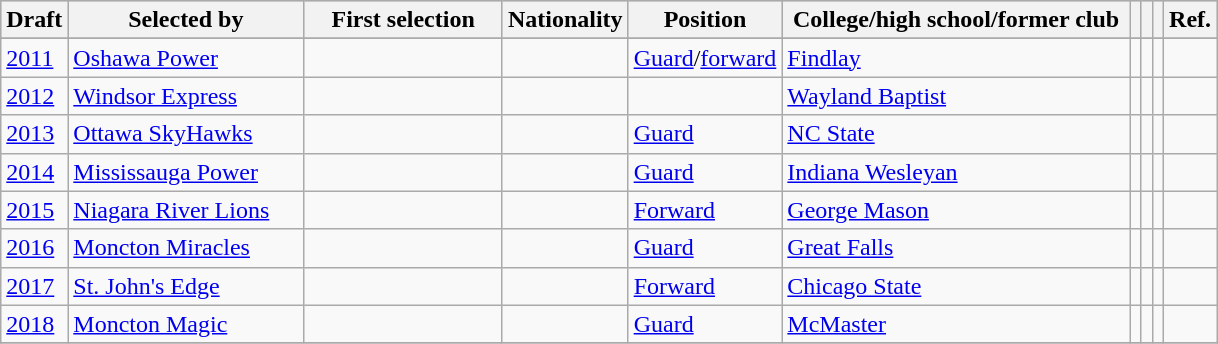<table class="wikitable plainrowheaders sortable" summary="Draft (sortable), Selected by (sortable), Player (sortable), Nationality (sortable), College/high school/former club (sortable), PPG (sortable), RPG (sortable), APG (sortable) and References">
<tr style="background-color:#c5c5c5">
<th scope="col">Draft</th>
<th scope="col" width=150>Selected by</th>
<th scope="col" width=125>First selection</th>
<th scope="col">Nationality</th>
<th scope="col">Position</th>
<th scope="col" width=225>College/high school/former club</th>
<th scope="col"></th>
<th scope="col"></th>
<th scope="col"></th>
<th scope="col" class="unsortable">Ref.</th>
</tr>
<tr>
</tr>
<tr>
<td><a href='#'>2011</a></td>
<td><a href='#'>Oshawa Power</a></td>
<td></td>
<td></td>
<td><a href='#'>Guard</a>/<a href='#'>forward</a></td>
<td><a href='#'>Findlay</a></td>
<td></td>
<td></td>
<td></td>
<td align=center></td>
</tr>
<tr>
<td><a href='#'>2012</a></td>
<td><a href='#'>Windsor Express</a></td>
<td></td>
<td></td>
<td></td>
<td><a href='#'>Wayland Baptist</a></td>
<td></td>
<td></td>
<td></td>
<td align=center></td>
</tr>
<tr>
<td><a href='#'>2013</a></td>
<td><a href='#'>Ottawa SkyHawks</a></td>
<th scope="row" style="background-color:transparent;"></th>
<td></td>
<td><a href='#'>Guard</a></td>
<td><a href='#'>NC State</a></td>
<td></td>
<td></td>
<td></td>
<td align=center></td>
</tr>
<tr>
<td><a href='#'>2014</a></td>
<td><a href='#'>Mississauga Power</a></td>
<th scope="row" style="background-color:transparent;"></th>
<td></td>
<td><a href='#'>Guard</a></td>
<td><a href='#'>Indiana Wesleyan</a></td>
<td></td>
<td></td>
<td></td>
<td align=center></td>
</tr>
<tr>
<td><a href='#'>2015</a></td>
<td><a href='#'>Niagara River Lions</a></td>
<th scope="row" style="background-color:transparent;"></th>
<td></td>
<td><a href='#'>Forward</a></td>
<td><a href='#'>George Mason</a></td>
<td></td>
<td></td>
<td></td>
<td></td>
</tr>
<tr>
<td><a href='#'>2016</a></td>
<td><a href='#'>Moncton Miracles</a></td>
<th scope="row" style="background-color:transparent;"></th>
<td></td>
<td><a href='#'>Guard</a></td>
<td><a href='#'>Great Falls</a></td>
<td></td>
<td></td>
<td></td>
<td></td>
</tr>
<tr>
<td><a href='#'>2017</a></td>
<td><a href='#'>St. John's Edge</a></td>
<th scope="row" style="background-color:transparent;"></th>
<td></td>
<td><a href='#'>Forward</a></td>
<td><a href='#'>Chicago State</a></td>
<td></td>
<td></td>
<td></td>
<td align=center></td>
</tr>
<tr>
<td><a href='#'>2018</a></td>
<td><a href='#'>Moncton Magic</a></td>
<th scope="row" style="background-color:transparent;"></th>
<td></td>
<td><a href='#'>Guard</a></td>
<td><a href='#'>McMaster</a></td>
<td></td>
<td></td>
<td></td>
<td align=center></td>
</tr>
<tr>
</tr>
</table>
